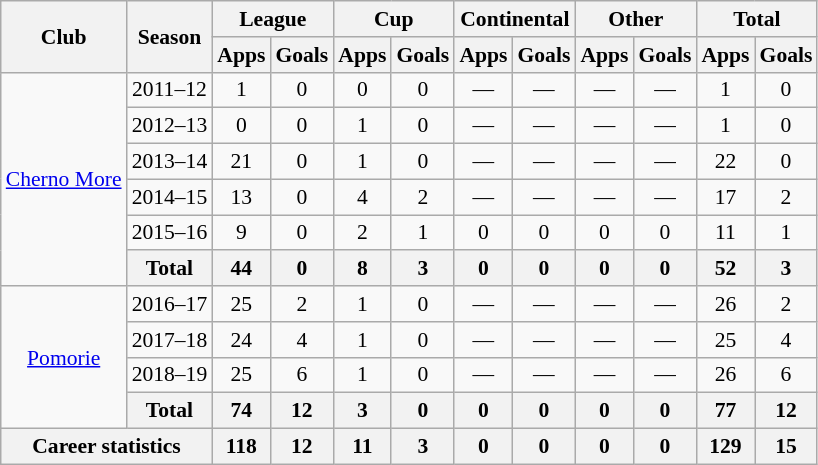<table class="wikitable" style="font-size:90%; text-align: center">
<tr>
<th rowspan=2>Club</th>
<th rowspan=2>Season</th>
<th colspan=2>League</th>
<th colspan=2>Cup</th>
<th colspan=2>Continental</th>
<th colspan=2>Other</th>
<th colspan=2>Total</th>
</tr>
<tr>
<th>Apps</th>
<th>Goals</th>
<th>Apps</th>
<th>Goals</th>
<th>Apps</th>
<th>Goals</th>
<th>Apps</th>
<th>Goals</th>
<th>Apps</th>
<th>Goals</th>
</tr>
<tr>
<td rowspan=6><a href='#'>Cherno More</a></td>
<td>2011–12</td>
<td>1</td>
<td>0</td>
<td>0</td>
<td>0</td>
<td>—</td>
<td>—</td>
<td>—</td>
<td>—</td>
<td>1</td>
<td>0</td>
</tr>
<tr>
<td>2012–13</td>
<td>0</td>
<td>0</td>
<td>1</td>
<td>0</td>
<td>—</td>
<td>—</td>
<td>—</td>
<td>—</td>
<td>1</td>
<td>0</td>
</tr>
<tr>
<td>2013–14</td>
<td>21</td>
<td>0</td>
<td>1</td>
<td>0</td>
<td>—</td>
<td>—</td>
<td>—</td>
<td>—</td>
<td>22</td>
<td>0</td>
</tr>
<tr>
<td>2014–15</td>
<td>13</td>
<td>0</td>
<td>4</td>
<td>2</td>
<td>—</td>
<td>—</td>
<td>—</td>
<td>—</td>
<td>17</td>
<td>2</td>
</tr>
<tr>
<td>2015–16</td>
<td>9</td>
<td>0</td>
<td>2</td>
<td>1</td>
<td>0</td>
<td>0</td>
<td>0</td>
<td>0</td>
<td>11</td>
<td>1</td>
</tr>
<tr>
<th>Total</th>
<th>44</th>
<th>0</th>
<th>8</th>
<th>3</th>
<th>0</th>
<th>0</th>
<th>0</th>
<th>0</th>
<th>52</th>
<th>3</th>
</tr>
<tr>
<td rowspan=4><a href='#'>Pomorie</a></td>
<td>2016–17</td>
<td>25</td>
<td>2</td>
<td>1</td>
<td>0</td>
<td>—</td>
<td>—</td>
<td>—</td>
<td>—</td>
<td>26</td>
<td>2</td>
</tr>
<tr>
<td>2017–18</td>
<td>24</td>
<td>4</td>
<td>1</td>
<td>0</td>
<td>—</td>
<td>—</td>
<td>—</td>
<td>—</td>
<td>25</td>
<td>4</td>
</tr>
<tr>
<td>2018–19</td>
<td>25</td>
<td>6</td>
<td>1</td>
<td>0</td>
<td>—</td>
<td>—</td>
<td>—</td>
<td>—</td>
<td>26</td>
<td>6</td>
</tr>
<tr>
<th>Total</th>
<th>74</th>
<th>12</th>
<th>3</th>
<th>0</th>
<th>0</th>
<th>0</th>
<th>0</th>
<th>0</th>
<th>77</th>
<th>12</th>
</tr>
<tr>
<th colspan=2>Career statistics</th>
<th>118</th>
<th>12</th>
<th>11</th>
<th>3</th>
<th>0</th>
<th>0</th>
<th>0</th>
<th>0</th>
<th>129</th>
<th>15</th>
</tr>
</table>
